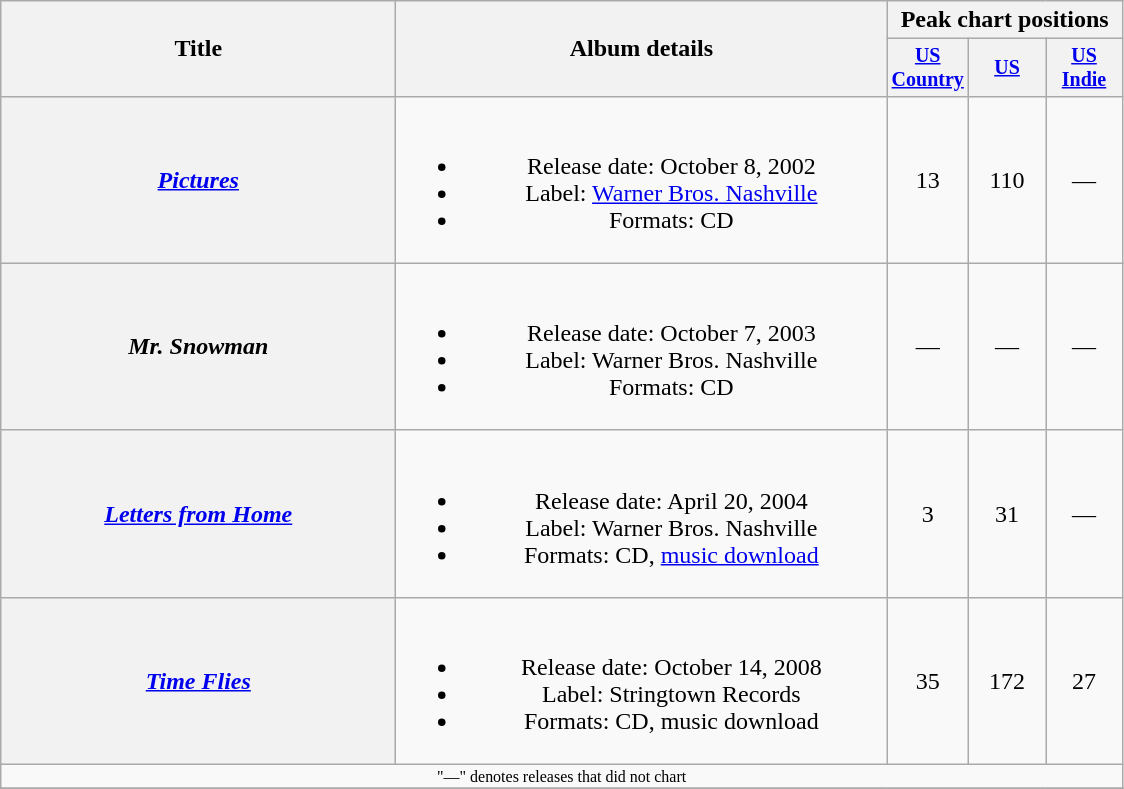<table class="wikitable plainrowheaders" style="text-align:center;">
<tr>
<th rowspan="2" style="width:16em;">Title</th>
<th rowspan="2" style="width:20em;">Album details</th>
<th colspan="3">Peak chart positions</th>
</tr>
<tr style="font-size:smaller;">
<th width="45"><a href='#'>US Country</a><br></th>
<th width="45"><a href='#'>US</a><br></th>
<th width="45"><a href='#'>US<br>Indie</a><br></th>
</tr>
<tr>
<th scope="row"><em><a href='#'>Pictures</a></em></th>
<td><br><ul><li>Release date: October 8, 2002</li><li>Label: <a href='#'>Warner Bros. Nashville</a></li><li>Formats: CD</li></ul></td>
<td>13</td>
<td>110</td>
<td>—</td>
</tr>
<tr>
<th scope="row"><em>Mr. Snowman</em></th>
<td><br><ul><li>Release date: October 7, 2003</li><li>Label: Warner Bros. Nashville</li><li>Formats: CD</li></ul></td>
<td>—</td>
<td>—</td>
<td>—</td>
</tr>
<tr>
<th scope="row"><em><a href='#'>Letters from Home</a></em></th>
<td><br><ul><li>Release date: April 20, 2004</li><li>Label: Warner Bros. Nashville</li><li>Formats: CD, <a href='#'>music download</a></li></ul></td>
<td>3</td>
<td>31</td>
<td>—</td>
</tr>
<tr>
<th scope="row"><em><a href='#'>Time Flies</a></em></th>
<td><br><ul><li>Release date: October 14, 2008</li><li>Label: Stringtown Records</li><li>Formats: CD, music download</li></ul></td>
<td>35</td>
<td>172</td>
<td>27</td>
</tr>
<tr>
<td colspan="5" style="font-size:8pt">"—" denotes releases that did not chart</td>
</tr>
<tr>
</tr>
</table>
